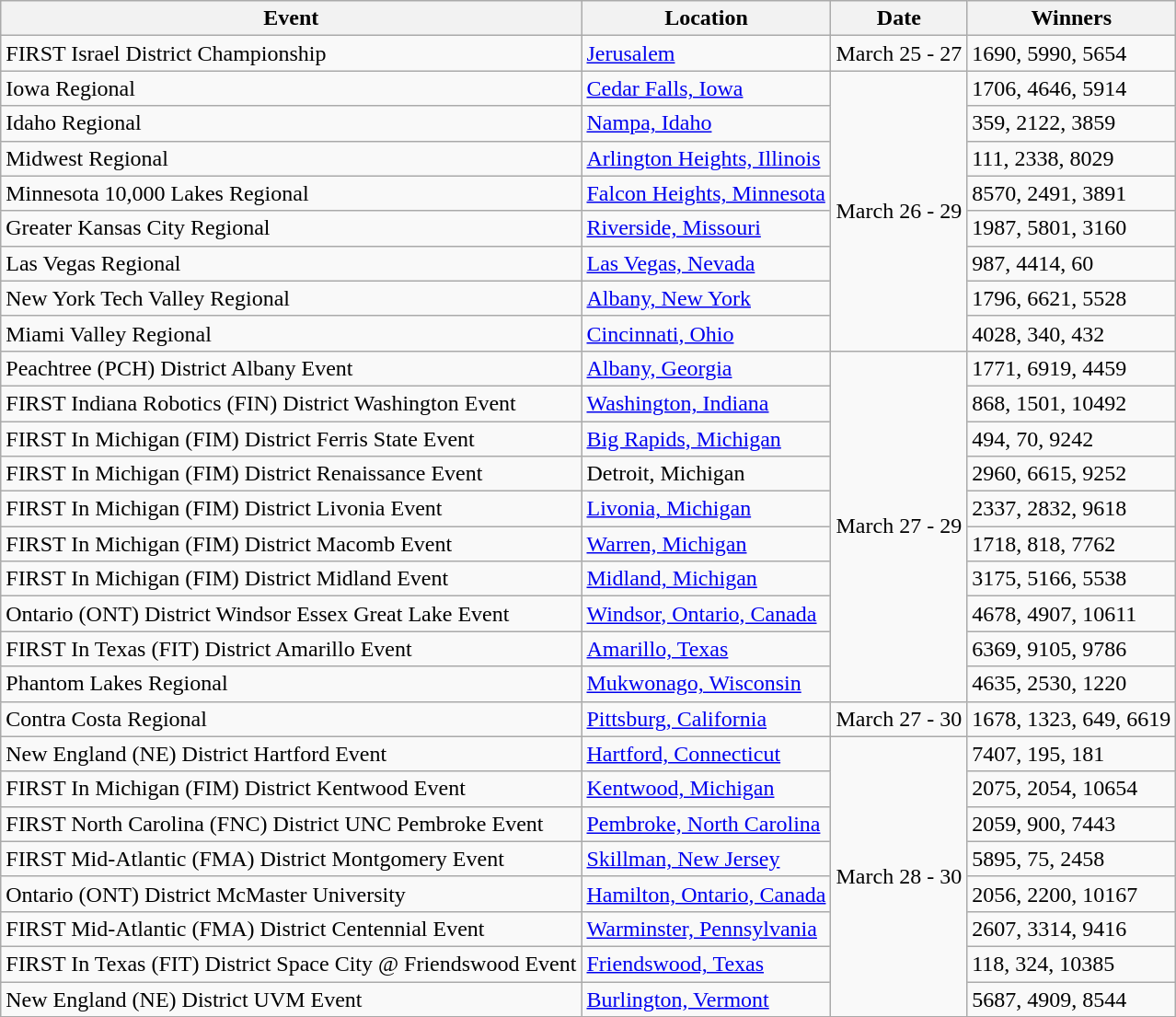<table class="wikitable">
<tr>
<th>Event</th>
<th>Location</th>
<th>Date</th>
<th>Winners</th>
</tr>
<tr>
<td>FIRST Israel District Championship</td>
<td><a href='#'>Jerusalem</a></td>
<td>March 25 - 27</td>
<td>1690, 5990, 5654</td>
</tr>
<tr>
<td>Iowa Regional</td>
<td><a href='#'>Cedar Falls, Iowa</a></td>
<td rowspan="8">March 26 - 29</td>
<td>1706, 4646, 5914</td>
</tr>
<tr>
<td>Idaho Regional</td>
<td><a href='#'>Nampa, Idaho</a></td>
<td>359, 2122, 3859</td>
</tr>
<tr>
<td>Midwest Regional</td>
<td><a href='#'>Arlington Heights, Illinois</a></td>
<td>111, 2338, 8029</td>
</tr>
<tr>
<td>Minnesota 10,000 Lakes Regional</td>
<td><a href='#'>Falcon Heights, Minnesota</a></td>
<td>8570, 2491, 3891</td>
</tr>
<tr>
<td>Greater Kansas City Regional</td>
<td><a href='#'>Riverside, Missouri</a></td>
<td>1987, 5801, 3160</td>
</tr>
<tr>
<td>Las Vegas Regional</td>
<td><a href='#'>Las Vegas, Nevada</a></td>
<td>987, 4414, 60</td>
</tr>
<tr>
<td>New York Tech Valley Regional</td>
<td><a href='#'>Albany, New York</a></td>
<td>1796, 6621, 5528</td>
</tr>
<tr>
<td>Miami Valley Regional</td>
<td><a href='#'>Cincinnati, Ohio</a></td>
<td>4028, 340, 432</td>
</tr>
<tr>
<td>Peachtree (PCH) District Albany Event</td>
<td><a href='#'>Albany, Georgia</a></td>
<td rowspan="10">March 27 - 29</td>
<td>1771, 6919, 4459</td>
</tr>
<tr>
<td>FIRST Indiana Robotics (FIN) District Washington Event</td>
<td><a href='#'>Washington, Indiana</a></td>
<td>868, 1501, 10492</td>
</tr>
<tr>
<td>FIRST In Michigan (FIM) District Ferris State Event</td>
<td><a href='#'>Big Rapids, Michigan</a></td>
<td>494, 70, 9242</td>
</tr>
<tr>
<td>FIRST In Michigan (FIM) District Renaissance Event</td>
<td>Detroit, Michigan</td>
<td>2960, 6615, 9252</td>
</tr>
<tr>
<td>FIRST In Michigan (FIM) District Livonia Event</td>
<td><a href='#'>Livonia, Michigan</a></td>
<td>2337, 2832, 9618</td>
</tr>
<tr>
<td>FIRST In Michigan (FIM) District Macomb Event</td>
<td><a href='#'>Warren, Michigan</a></td>
<td>1718, 818, 7762</td>
</tr>
<tr>
<td>FIRST In Michigan (FIM) District Midland Event</td>
<td><a href='#'>Midland, Michigan</a></td>
<td>3175, 5166, 5538</td>
</tr>
<tr>
<td>Ontario (ONT) District Windsor Essex Great Lake Event</td>
<td><a href='#'>Windsor, Ontario, Canada</a></td>
<td>4678, 4907, 10611</td>
</tr>
<tr>
<td>FIRST In Texas (FIT) District Amarillo Event</td>
<td><a href='#'>Amarillo, Texas</a></td>
<td>6369, 9105, 9786</td>
</tr>
<tr>
<td>Phantom Lakes Regional</td>
<td><a href='#'>Mukwonago, Wisconsin</a></td>
<td>4635, 2530, 1220</td>
</tr>
<tr>
<td>Contra Costa Regional</td>
<td><a href='#'>Pittsburg, California</a></td>
<td>March 27 - 30</td>
<td>1678, 1323, 649, 6619</td>
</tr>
<tr>
<td>New England (NE) District Hartford Event</td>
<td><a href='#'>Hartford, Connecticut</a></td>
<td rowspan="8">March 28 - 30</td>
<td>7407, 195, 181</td>
</tr>
<tr>
<td>FIRST In Michigan (FIM) District Kentwood Event</td>
<td><a href='#'>Kentwood, Michigan</a></td>
<td>2075, 2054, 10654</td>
</tr>
<tr>
<td>FIRST North Carolina (FNC) District UNC Pembroke Event</td>
<td><a href='#'>Pembroke, North Carolina</a></td>
<td>2059, 900, 7443</td>
</tr>
<tr>
<td>FIRST Mid-Atlantic (FMA) District Montgomery Event</td>
<td><a href='#'>Skillman, New Jersey</a></td>
<td>5895, 75, 2458</td>
</tr>
<tr>
<td>Ontario (ONT) District McMaster University</td>
<td><a href='#'>Hamilton, Ontario, Canada</a></td>
<td>2056, 2200, 10167</td>
</tr>
<tr>
<td>FIRST Mid-Atlantic (FMA) District Centennial Event</td>
<td><a href='#'>Warminster, Pennsylvania</a></td>
<td>2607, 3314, 9416</td>
</tr>
<tr>
<td>FIRST In Texas (FIT) District Space City @ Friendswood Event</td>
<td><a href='#'>Friendswood, Texas</a></td>
<td>118, 324, 10385</td>
</tr>
<tr>
<td>New England (NE) District UVM Event</td>
<td><a href='#'>Burlington, Vermont</a></td>
<td>5687, 4909, 8544</td>
</tr>
<tr>
</tr>
</table>
